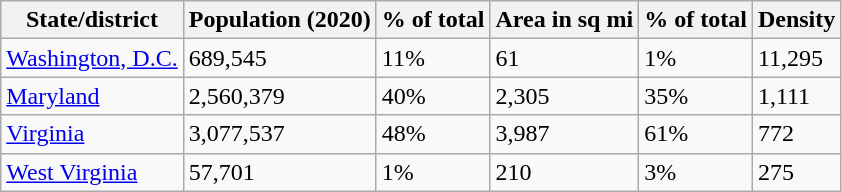<table class="wikitable sortable">
<tr>
<th data-sort-type="text">State/district</th>
<th data-sort-type="number">Population (2020)</th>
<th data-sort-type="number">% of total</th>
<th data-sort-type="number">Area in sq mi</th>
<th data-sort-type="number">% of total</th>
<th data-sort-type="number">Density</th>
</tr>
<tr>
<td><a href='#'>Washington, D.C.</a></td>
<td>689,545</td>
<td>11%</td>
<td>61</td>
<td>1%</td>
<td>11,295</td>
</tr>
<tr>
<td><a href='#'>Maryland</a></td>
<td>2,560,379</td>
<td>40%</td>
<td>2,305</td>
<td>35%</td>
<td>1,111</td>
</tr>
<tr>
<td><a href='#'>Virginia</a></td>
<td>3,077,537</td>
<td>48%</td>
<td>3,987</td>
<td>61%</td>
<td>772</td>
</tr>
<tr>
<td><a href='#'>West Virginia</a></td>
<td>57,701</td>
<td>1%</td>
<td>210</td>
<td>3%</td>
<td>275</td>
</tr>
</table>
